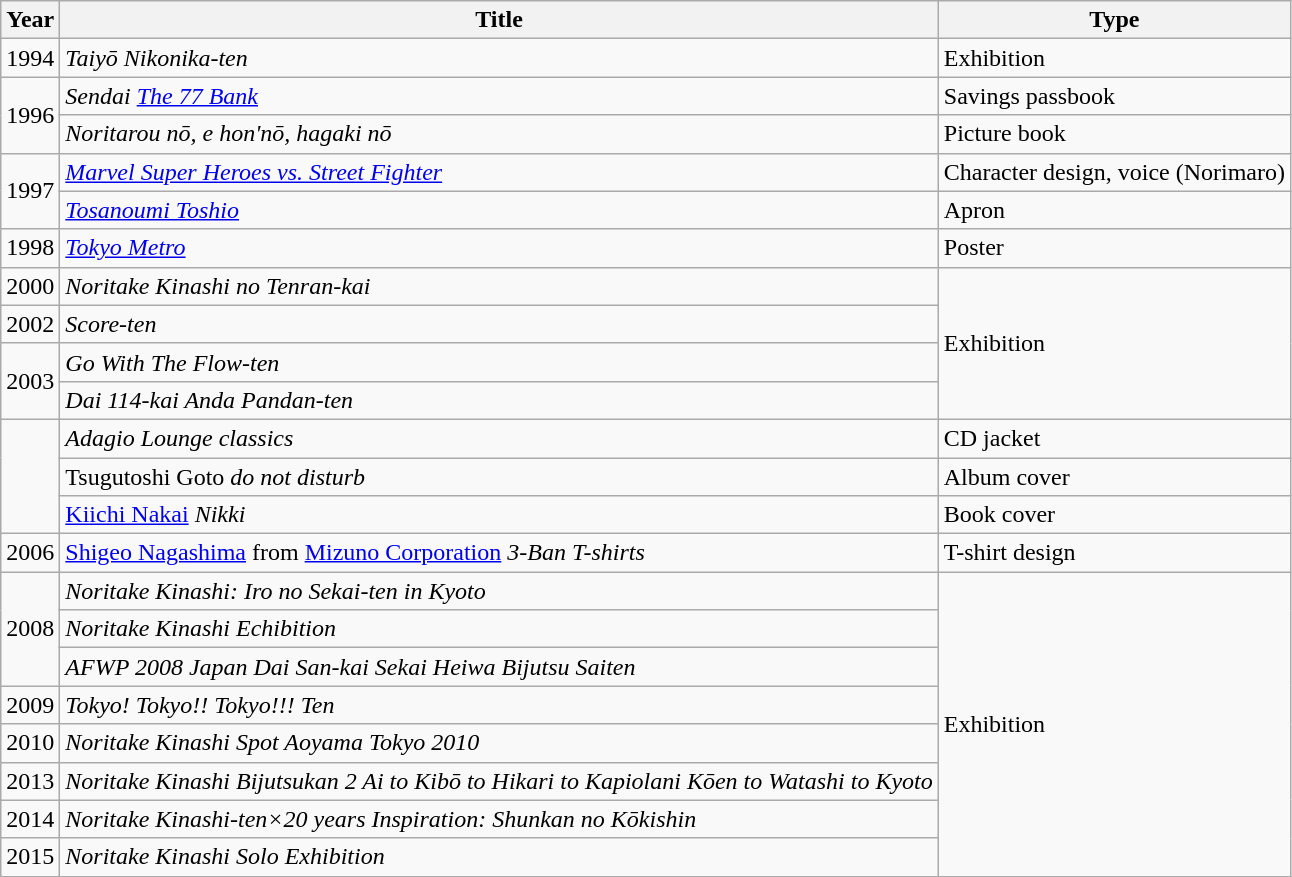<table class="wikitable">
<tr>
<th>Year</th>
<th>Title</th>
<th>Type</th>
</tr>
<tr>
<td>1994</td>
<td><em>Taiyō Nikonika-ten</em></td>
<td>Exhibition</td>
</tr>
<tr>
<td rowspan="2">1996</td>
<td><em>Sendai <a href='#'>The 77 Bank</a></em></td>
<td>Savings passbook</td>
</tr>
<tr>
<td><em>Noritarou nō, e hon'nō, hagaki nō</em></td>
<td>Picture book</td>
</tr>
<tr>
<td rowspan="2">1997</td>
<td><em><a href='#'>Marvel Super Heroes vs. Street Fighter</a></em></td>
<td>Character design, voice (Norimaro)</td>
</tr>
<tr>
<td><em><a href='#'>Tosanoumi Toshio</a></em></td>
<td>Apron</td>
</tr>
<tr>
<td>1998</td>
<td><em><a href='#'>Tokyo Metro</a></em></td>
<td>Poster</td>
</tr>
<tr>
<td>2000</td>
<td><em>Noritake Kinashi no Tenran-kai</em></td>
<td rowspan="4">Exhibition</td>
</tr>
<tr>
<td>2002</td>
<td><em>Score-ten</em></td>
</tr>
<tr>
<td rowspan="2">2003</td>
<td><em>Go With The Flow-ten</em></td>
</tr>
<tr>
<td><em>Dai 114-kai Anda Pandan-ten</em></td>
</tr>
<tr>
<td rowspan="3"></td>
<td><em>Adagio Lounge classics</em></td>
<td>CD jacket</td>
</tr>
<tr>
<td>Tsugutoshi Goto <em>do not disturb</em></td>
<td>Album cover</td>
</tr>
<tr>
<td><a href='#'>Kiichi Nakai</a> <em>Nikki</em></td>
<td>Book cover</td>
</tr>
<tr>
<td>2006</td>
<td><a href='#'>Shigeo Nagashima</a> from <a href='#'>Mizuno Corporation</a> <em>3-Ban T-shirts</em></td>
<td>T-shirt design</td>
</tr>
<tr>
<td rowspan="3">2008</td>
<td><em>Noritake Kinashi: Iro no Sekai-ten in Kyoto</em></td>
<td rowspan="9">Exhibition</td>
</tr>
<tr>
<td><em>Noritake Kinashi Echibition</em></td>
</tr>
<tr>
<td><em>AFWP 2008 Japan Dai San-kai Sekai Heiwa Bijutsu Saiten</em></td>
</tr>
<tr>
<td>2009</td>
<td><em>Tokyo! Tokyo!! Tokyo!!! Ten</em></td>
</tr>
<tr>
<td>2010</td>
<td><em>Noritake Kinashi Spot Aoyama Tokyo 2010</em></td>
</tr>
<tr>
<td>2013</td>
<td><em>Noritake Kinashi Bijutsukan 2 Ai to Kibō to Hikari to Kapiolani Kōen to Watashi to Kyoto</em></td>
</tr>
<tr>
<td>2014</td>
<td><em>Noritake Kinashi-ten×20 years Inspiration: Shunkan no Kōkishin</em></td>
</tr>
<tr>
<td>2015</td>
<td><em>Noritake Kinashi Solo Exhibition</em></td>
</tr>
</table>
